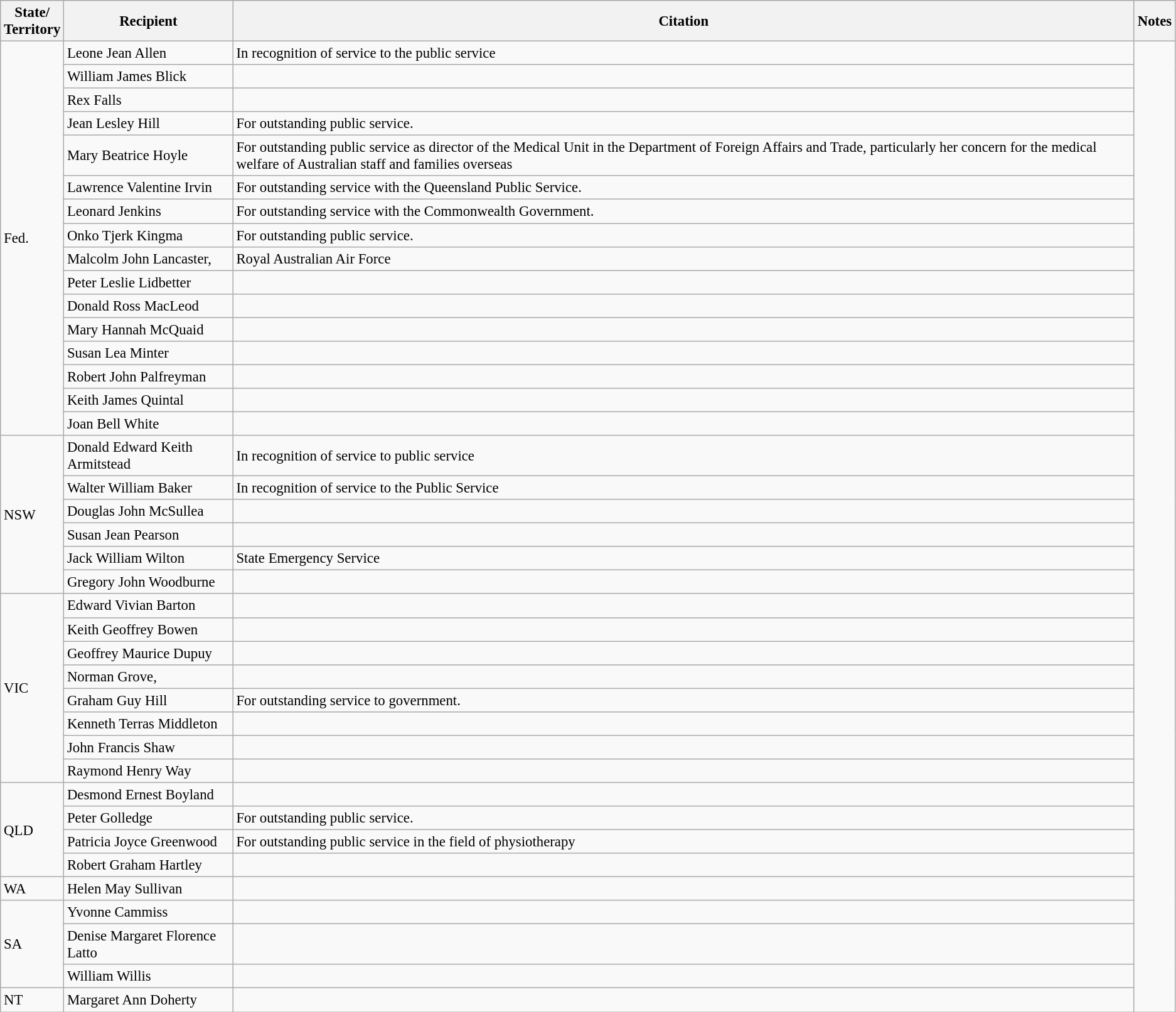<table class="wikitable" style="font-size:95%;">
<tr>
<th>State/<br>Territory</th>
<th>Recipient</th>
<th>Citation</th>
<th>Notes</th>
</tr>
<tr>
<td rowspan=16>Fed.</td>
<td>Leone Jean Allen</td>
<td>In recognition of service to the public service</td>
<td rowspan=39></td>
</tr>
<tr>
<td>William James Blick</td>
<td></td>
</tr>
<tr>
<td>Rex Falls</td>
<td></td>
</tr>
<tr>
<td>Jean Lesley Hill</td>
<td>For outstanding public service.</td>
</tr>
<tr>
<td> Mary Beatrice Hoyle</td>
<td>For outstanding public service as director of the Medical Unit in the Department of Foreign Affairs and Trade, particularly her concern for the medical welfare of Australian staff and families overseas</td>
</tr>
<tr>
<td>Lawrence Valentine Irvin</td>
<td>For outstanding service with the Queensland Public Service.</td>
</tr>
<tr>
<td>Leonard Jenkins</td>
<td>For outstanding service with the Commonwealth Government.</td>
</tr>
<tr>
<td> Onko Tjerk Kingma</td>
<td>For outstanding public service.</td>
</tr>
<tr>
<td>Malcolm John Lancaster, </td>
<td>Royal Australian Air Force</td>
</tr>
<tr>
<td>Peter Leslie Lidbetter</td>
<td></td>
</tr>
<tr>
<td>Donald Ross MacLeod</td>
<td></td>
</tr>
<tr>
<td>Mary Hannah McQuaid</td>
<td></td>
</tr>
<tr>
<td>Susan Lea Minter</td>
<td></td>
</tr>
<tr>
<td>Robert John Palfreyman</td>
<td></td>
</tr>
<tr>
<td>Keith James Quintal</td>
<td></td>
</tr>
<tr>
<td>Joan Bell White</td>
<td></td>
</tr>
<tr>
<td rowspan=6>NSW</td>
<td>Donald Edward Keith Armitstead</td>
<td>In recognition of service to public service</td>
</tr>
<tr>
<td>Walter William Baker</td>
<td>In recognition of service to the Public Service</td>
</tr>
<tr>
<td>Douglas John McSullea</td>
<td></td>
</tr>
<tr>
<td>Susan Jean Pearson</td>
<td></td>
</tr>
<tr>
<td>Jack William Wilton</td>
<td>State Emergency Service</td>
</tr>
<tr>
<td>Gregory John Woodburne</td>
<td></td>
</tr>
<tr>
<td rowspan=8>VIC</td>
<td>Edward Vivian Barton</td>
<td></td>
</tr>
<tr>
<td>Keith Geoffrey Bowen</td>
<td></td>
</tr>
<tr>
<td>Geoffrey Maurice Dupuy</td>
<td></td>
</tr>
<tr>
<td>Norman Grove, </td>
<td></td>
</tr>
<tr>
<td>Graham Guy Hill</td>
<td>For outstanding service to government.</td>
</tr>
<tr>
<td>Kenneth Terras Middleton</td>
<td></td>
</tr>
<tr>
<td>John Francis Shaw</td>
<td></td>
</tr>
<tr>
<td>Raymond Henry Way</td>
<td></td>
</tr>
<tr>
<td rowspan=4>QLD</td>
<td>Desmond Ernest Boyland</td>
<td></td>
</tr>
<tr>
<td> Peter Golledge</td>
<td>For outstanding public service.</td>
</tr>
<tr>
<td>Patricia Joyce Greenwood</td>
<td>For outstanding public service in the field of physiotherapy</td>
</tr>
<tr>
<td>Robert Graham Hartley</td>
<td></td>
</tr>
<tr>
<td>WA</td>
<td>Helen May Sullivan</td>
<td></td>
</tr>
<tr>
<td rowspan=3>SA</td>
<td>Yvonne Cammiss</td>
<td></td>
</tr>
<tr>
<td>Denise Margaret Florence Latto</td>
<td></td>
</tr>
<tr>
<td>William Willis</td>
<td></td>
</tr>
<tr>
<td>NT</td>
<td>Margaret Ann Doherty</td>
<td></td>
</tr>
</table>
